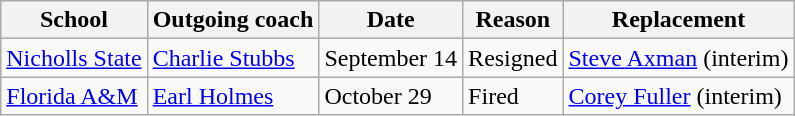<table class="wikitable">
<tr>
<th>School</th>
<th>Outgoing coach</th>
<th>Date</th>
<th>Reason</th>
<th>Replacement</th>
</tr>
<tr>
<td><a href='#'>Nicholls State</a></td>
<td><a href='#'>Charlie Stubbs</a></td>
<td>September 14</td>
<td>Resigned</td>
<td><a href='#'>Steve Axman</a> (interim)</td>
</tr>
<tr>
<td><a href='#'>Florida A&M</a></td>
<td><a href='#'>Earl Holmes</a></td>
<td>October 29</td>
<td>Fired</td>
<td><a href='#'>Corey Fuller</a> (interim)</td>
</tr>
</table>
